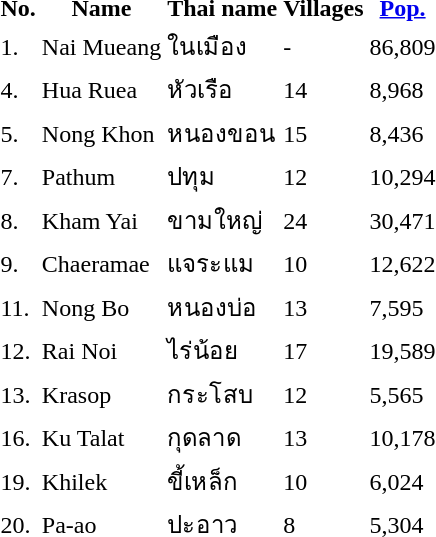<table>
<tr>
<th>No.</th>
<th>Name</th>
<th>Thai name</th>
<th>Villages</th>
<th><a href='#'>Pop.</a></th>
</tr>
<tr>
<td>1.</td>
<td>Nai Mueang</td>
<td>ในเมือง</td>
<td>-</td>
<td>86,809</td>
<td></td>
</tr>
<tr>
<td>4.</td>
<td>Hua Ruea</td>
<td>หัวเรือ</td>
<td>14</td>
<td>8,968</td>
<td></td>
</tr>
<tr>
<td>5.</td>
<td>Nong Khon</td>
<td>หนองขอน</td>
<td>15</td>
<td>8,436</td>
<td></td>
</tr>
<tr>
<td>7.</td>
<td>Pathum</td>
<td>ปทุม</td>
<td>12</td>
<td>10,294</td>
<td></td>
</tr>
<tr>
<td>8.</td>
<td>Kham Yai</td>
<td>ขามใหญ่</td>
<td>24</td>
<td>30,471</td>
<td></td>
</tr>
<tr>
<td>9.</td>
<td>Chaeramae</td>
<td>แจระแม</td>
<td>10</td>
<td>12,622</td>
<td></td>
</tr>
<tr>
<td>11.</td>
<td>Nong Bo</td>
<td>หนองบ่อ</td>
<td>13</td>
<td>7,595</td>
<td></td>
</tr>
<tr>
<td>12.</td>
<td>Rai Noi</td>
<td>ไร่น้อย</td>
<td>17</td>
<td>19,589</td>
<td></td>
</tr>
<tr>
<td>13.</td>
<td>Krasop</td>
<td>กระโสบ</td>
<td>12</td>
<td>5,565</td>
<td></td>
</tr>
<tr>
<td>16.</td>
<td>Ku Talat</td>
<td>กุดลาด</td>
<td>13</td>
<td>10,178</td>
<td></td>
</tr>
<tr>
<td>19.</td>
<td>Khilek</td>
<td>ขี้เหล็ก</td>
<td>10</td>
<td>6,024</td>
<td></td>
</tr>
<tr>
<td>20.</td>
<td>Pa-ao</td>
<td>ปะอาว</td>
<td>8</td>
<td>5,304</td>
<td></td>
</tr>
</table>
